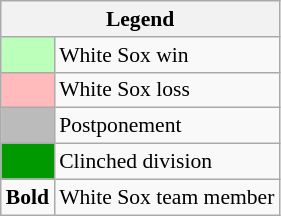<table class="wikitable" style="font-size:90%">
<tr>
<th colspan="2">Legend</th>
</tr>
<tr>
<td style="background:#bfb;"> </td>
<td>White Sox win</td>
</tr>
<tr>
<td style="background:#fbb;"> </td>
<td>White Sox loss</td>
</tr>
<tr>
<td style="background:#bbb;"> </td>
<td>Postponement</td>
</tr>
<tr>
<td style="background:#090;"> </td>
<td>Clinched division</td>
</tr>
<tr>
<td><strong>Bold</strong></td>
<td>White Sox team member</td>
</tr>
</table>
